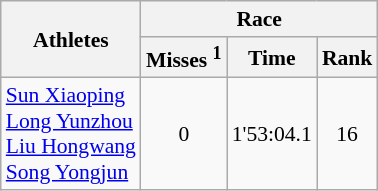<table class="wikitable" border="1" style="font-size:90%">
<tr>
<th rowspan=2>Athletes</th>
<th colspan=3>Race</th>
</tr>
<tr>
<th>Misses <sup>1</sup></th>
<th>Time</th>
<th>Rank</th>
</tr>
<tr>
<td><a href='#'>Sun Xiaoping</a><br><a href='#'>Long Yunzhou</a><br><a href='#'>Liu Hongwang</a><br><a href='#'>Song Yongjun</a></td>
<td align=center>0</td>
<td align=center>1'53:04.1</td>
<td align=center>16</td>
</tr>
</table>
